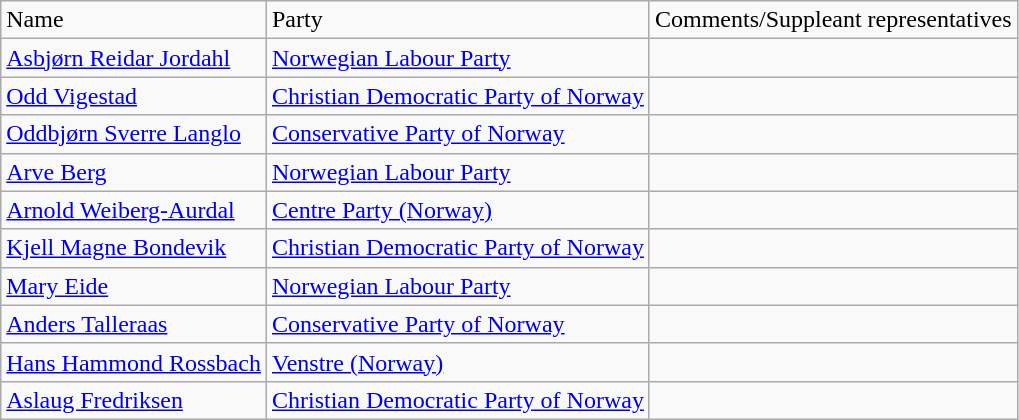<table class="wikitable">
<tr>
<td>Name</td>
<td>Party</td>
<td>Comments/Suppleant representatives</td>
</tr>
<tr>
<td><a href='#'>Asbjørn Reidar Jordahl</a></td>
<td><a href='#'>Norwegian Labour Party</a></td>
<td></td>
</tr>
<tr>
<td><a href='#'>Odd Vigestad</a></td>
<td><a href='#'>Christian Democratic Party of Norway</a></td>
<td></td>
</tr>
<tr>
<td><a href='#'>Oddbjørn Sverre Langlo</a></td>
<td><a href='#'>Conservative Party of Norway</a></td>
<td></td>
</tr>
<tr>
<td><a href='#'>Arve Berg</a></td>
<td><a href='#'>Norwegian Labour Party</a></td>
<td></td>
</tr>
<tr>
<td><a href='#'>Arnold Weiberg-Aurdal</a></td>
<td><a href='#'>Centre Party (Norway)</a></td>
<td></td>
</tr>
<tr>
<td><a href='#'>Kjell Magne Bondevik</a></td>
<td><a href='#'>Christian Democratic Party of Norway</a></td>
<td></td>
</tr>
<tr>
<td><a href='#'>Mary Eide</a></td>
<td><a href='#'>Norwegian Labour Party</a></td>
<td></td>
</tr>
<tr>
<td><a href='#'>Anders Talleraas</a></td>
<td><a href='#'>Conservative Party of Norway</a></td>
<td></td>
</tr>
<tr>
<td><a href='#'>Hans Hammond Rossbach</a></td>
<td><a href='#'>Venstre (Norway)</a></td>
<td></td>
</tr>
<tr>
<td><a href='#'>Aslaug Fredriksen</a></td>
<td><a href='#'>Christian Democratic Party of Norway</a></td>
<td></td>
</tr>
</table>
